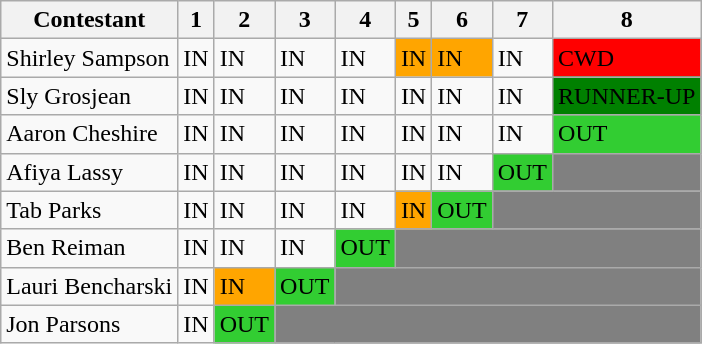<table class="wikitable">
<tr>
<th>Contestant</th>
<th>1</th>
<th>2</th>
<th>3</th>
<th>4</th>
<th>5</th>
<th>6</th>
<th>7</th>
<th>8</th>
</tr>
<tr>
<td>Shirley Sampson</td>
<td>IN</td>
<td>IN</td>
<td>IN</td>
<td>IN</td>
<td style="background:orange;">IN</td>
<td style="background:orange;">IN</td>
<td>IN</td>
<td style="background:red;">CWD</td>
</tr>
<tr>
<td>Sly Grosjean</td>
<td>IN</td>
<td>IN</td>
<td>IN</td>
<td>IN</td>
<td>IN</td>
<td>IN</td>
<td>IN</td>
<td style="background:green;">RUNNER-UP</td>
</tr>
<tr>
<td>Aaron Cheshire</td>
<td>IN</td>
<td>IN</td>
<td>IN</td>
<td>IN</td>
<td>IN</td>
<td>IN</td>
<td>IN</td>
<td style="background:limegreen;">OUT</td>
</tr>
<tr>
<td>Afiya Lassy</td>
<td>IN</td>
<td>IN</td>
<td>IN</td>
<td>IN</td>
<td>IN</td>
<td>IN</td>
<td style="background:limegreen;">OUT</td>
<td style="background:gray;"></td>
</tr>
<tr>
<td>Tab Parks</td>
<td>IN</td>
<td>IN</td>
<td>IN</td>
<td>IN</td>
<td style="background:orange;">IN</td>
<td style="background:limegreen;">OUT</td>
<td style="background:gray;" colspan="2"></td>
</tr>
<tr>
<td>Ben Reiman</td>
<td>IN</td>
<td>IN</td>
<td>IN</td>
<td style="background:limegreen;">OUT</td>
<td style="background:gray;" colspan="4"></td>
</tr>
<tr>
<td>Lauri Bencharski</td>
<td>IN</td>
<td style="background:orange;">IN</td>
<td style="background:limegreen;">OUT</td>
<td style="background:gray;" colspan="5"></td>
</tr>
<tr>
<td>Jon Parsons</td>
<td>IN</td>
<td style="background:limegreen;">OUT</td>
<td style="background:gray;" colspan="6"></td>
</tr>
</table>
